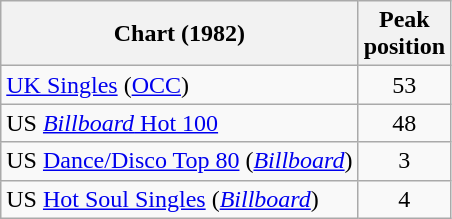<table class="wikitable sortable">
<tr>
<th>Chart (1982)</th>
<th>Peak<br>position</th>
</tr>
<tr>
<td><a href='#'>UK Singles</a> (<a href='#'>OCC</a>)</td>
<td align="center">53</td>
</tr>
<tr>
<td>US <a href='#'><em>Billboard</em> Hot 100</a></td>
<td align="center">48</td>
</tr>
<tr>
<td>US <a href='#'>Dance/Disco Top 80</a> (<em><a href='#'>Billboard</a></em>)</td>
<td align="center">3</td>
</tr>
<tr>
<td>US <a href='#'>Hot Soul Singles</a> (<em><a href='#'>Billboard</a></em>)</td>
<td align="center">4</td>
</tr>
</table>
